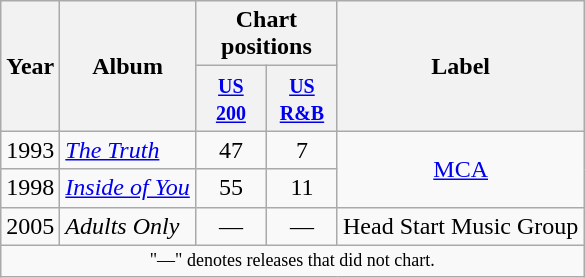<table class="wikitable" style="text-align:center;">
<tr>
<th rowspan="2">Year</th>
<th rowspan="2">Album</th>
<th colspan="2">Chart positions</th>
<th rowspan="2">Label</th>
</tr>
<tr>
<th width="40"><small><a href='#'>US 200</a></small><br></th>
<th width="40"><small><a href='#'>US R&B</a></small><br></th>
</tr>
<tr>
<td rowspan="1">1993</td>
<td align="left"><em><a href='#'>The Truth</a></em></td>
<td>47</td>
<td>7</td>
<td rowspan="2"><a href='#'>MCA</a></td>
</tr>
<tr>
<td rowspan="1">1998</td>
<td align="left"><em><a href='#'>Inside of You</a></em></td>
<td>55</td>
<td>11</td>
</tr>
<tr>
<td rowspan="1">2005</td>
<td align="left"><em>Adults Only</em></td>
<td>—</td>
<td>—</td>
<td>Head Start Music Group</td>
</tr>
<tr>
<td colspan="6" style="text-align:center; font-size:9pt;">"—" denotes releases that did not chart.</td>
</tr>
</table>
